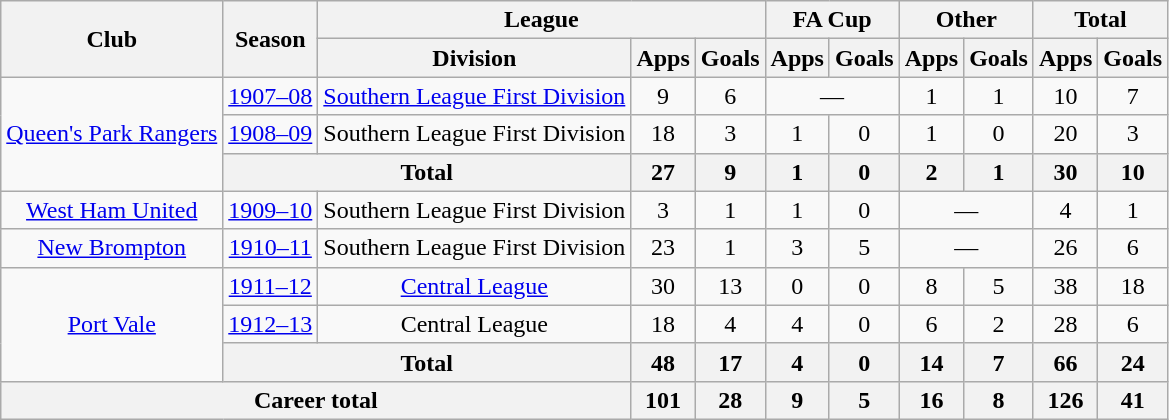<table class="wikitable" style="text-align: center;">
<tr>
<th rowspan="2">Club</th>
<th rowspan="2">Season</th>
<th colspan="3">League</th>
<th colspan="2">FA Cup</th>
<th colspan="2">Other</th>
<th colspan="2">Total</th>
</tr>
<tr>
<th>Division</th>
<th>Apps</th>
<th>Goals</th>
<th>Apps</th>
<th>Goals</th>
<th>Apps</th>
<th>Goals</th>
<th>Apps</th>
<th>Goals</th>
</tr>
<tr>
<td rowspan="3"><a href='#'>Queen's Park Rangers</a></td>
<td><a href='#'>1907–08</a></td>
<td><a href='#'>Southern League First Division</a></td>
<td>9</td>
<td>6</td>
<td colspan="2">—</td>
<td>1</td>
<td>1</td>
<td>10</td>
<td>7</td>
</tr>
<tr>
<td><a href='#'>1908–09</a></td>
<td>Southern League First Division</td>
<td>18</td>
<td>3</td>
<td>1</td>
<td>0</td>
<td>1</td>
<td>0</td>
<td>20</td>
<td>3</td>
</tr>
<tr>
<th colspan="2">Total</th>
<th>27</th>
<th>9</th>
<th>1</th>
<th>0</th>
<th>2</th>
<th>1</th>
<th>30</th>
<th>10</th>
</tr>
<tr>
<td><a href='#'>West Ham United</a></td>
<td><a href='#'>1909–10</a></td>
<td>Southern League First Division</td>
<td>3</td>
<td>1</td>
<td>1</td>
<td>0</td>
<td colspan="2">—</td>
<td>4</td>
<td>1</td>
</tr>
<tr>
<td><a href='#'>New Brompton</a></td>
<td><a href='#'>1910–11</a></td>
<td>Southern League First Division</td>
<td>23</td>
<td>1</td>
<td>3</td>
<td>5</td>
<td colspan="2">—</td>
<td>26</td>
<td>6</td>
</tr>
<tr>
<td rowspan="3"><a href='#'>Port Vale</a></td>
<td><a href='#'>1911–12</a></td>
<td><a href='#'>Central League</a></td>
<td>30</td>
<td>13</td>
<td>0</td>
<td>0</td>
<td>8</td>
<td>5</td>
<td>38</td>
<td>18</td>
</tr>
<tr>
<td><a href='#'>1912–13</a></td>
<td>Central League</td>
<td>18</td>
<td>4</td>
<td>4</td>
<td>0</td>
<td>6</td>
<td>2</td>
<td>28</td>
<td>6</td>
</tr>
<tr>
<th colspan="2">Total</th>
<th>48</th>
<th>17</th>
<th>4</th>
<th>0</th>
<th>14</th>
<th>7</th>
<th>66</th>
<th>24</th>
</tr>
<tr>
<th colspan="3">Career total</th>
<th>101</th>
<th>28</th>
<th>9</th>
<th>5</th>
<th>16</th>
<th>8</th>
<th>126</th>
<th>41</th>
</tr>
</table>
